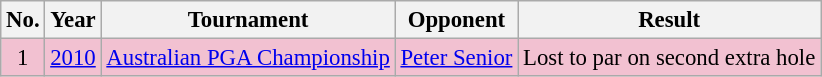<table class="wikitable" style="font-size:95%;">
<tr>
<th>No.</th>
<th>Year</th>
<th>Tournament</th>
<th>Opponent</th>
<th>Result</th>
</tr>
<tr style="background:#F2C1D1;">
<td align=center>1</td>
<td><a href='#'>2010</a></td>
<td><a href='#'>Australian PGA Championship</a></td>
<td> <a href='#'>Peter Senior</a></td>
<td>Lost to par on second extra hole</td>
</tr>
</table>
